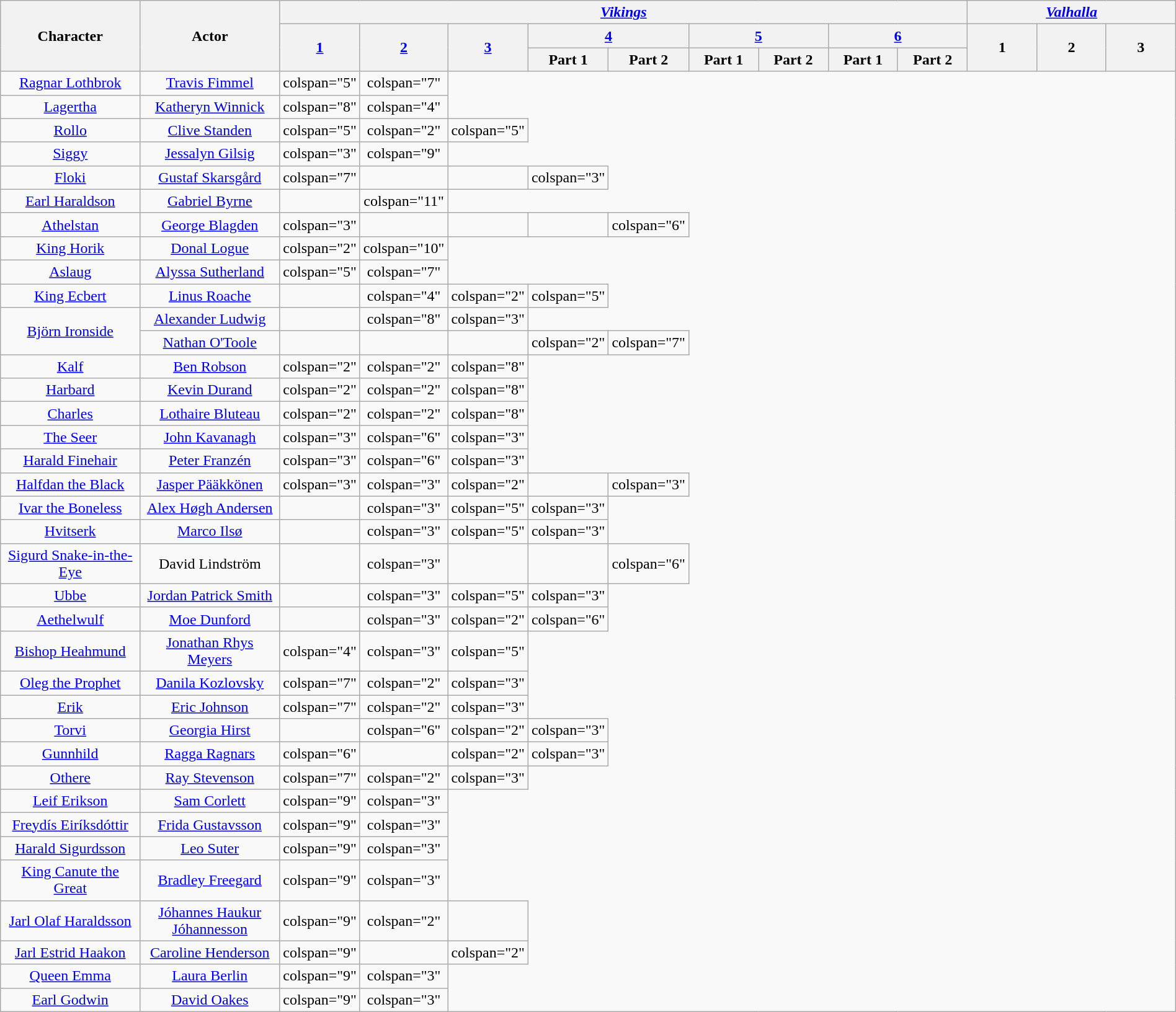<table class="wikitable plainrowheaders" style="text-align:center; width:100%;">
<tr>
<th scope="col" rowspan="3" style="width:12%;">Character</th>
<th scope="col" rowspan="3" style="width:12%;">Actor</th>
<th scope="col" colspan="9" style="width:52%;"><a href='#'><em>Vikings</em></a></th>
<th scope="col" colspan="3" style="width:18%;"><a href='#'><em>Valhalla</em></a></th>
</tr>
<tr>
<th scope="col" rowspan="2" style="width:6%;"><a href='#'>1</a></th>
<th scope="col" rowspan="2" style="width:6%;"><a href='#'>2</a></th>
<th scope="col" rowspan="2" style="width:6%;"><a href='#'>3</a></th>
<th scope="col" colspan="2" style="width:12%;"><a href='#'>4</a></th>
<th scope="col" colspan="2" style="width:12%;"><a href='#'>5</a></th>
<th scope="col" colspan="2" style="width:12%;"><a href='#'>6</a></th>
<th scope="col" rowspan="2" style="width:6%;">1</th>
<th scope="col" rowspan="2" style="width:6%;">2</th>
<th scope="col" rowspan="2" style="width:6%;">3</th>
</tr>
<tr>
<th scope="col" style="width:6%">Part 1</th>
<th scope="col" style="width:6%">Part 2</th>
<th scope="col" style="width:6%">Part 1</th>
<th scope="col" style="width:6%">Part 2</th>
<th scope="col" style="width:6%">Part 1</th>
<th scope="col" style="width:6%">Part 2</th>
</tr>
<tr>
<td scope="row"><a href='#'>Ragnar Lothbrok</a></td>
<td><a href='#'>Travis Fimmel</a></td>
<td>colspan="5" </td>
<td>colspan="7" </td>
</tr>
<tr>
<td scope="row"><a href='#'>Lagertha</a></td>
<td><a href='#'>Katheryn Winnick</a></td>
<td>colspan="8" </td>
<td>colspan="4" </td>
</tr>
<tr>
<td scope="row"><a href='#'>Rollo</a></td>
<td><a href='#'>Clive Standen</a></td>
<td>colspan="5" </td>
<td>colspan="2" </td>
<td>colspan="5" </td>
</tr>
<tr>
<td scope="row"><a href='#'>Siggy</a></td>
<td><a href='#'>Jessalyn Gilsig</a></td>
<td>colspan="3" </td>
<td>colspan="9" </td>
</tr>
<tr>
<td scope="row"><a href='#'>Floki</a></td>
<td><a href='#'>Gustaf Skarsgård</a></td>
<td>colspan="7" </td>
<td></td>
<td></td>
<td>colspan="3" </td>
</tr>
<tr>
<td scope="row"><a href='#'>Earl Haraldson</a></td>
<td><a href='#'>Gabriel Byrne</a></td>
<td></td>
<td>colspan="11" </td>
</tr>
<tr>
<td scope="row"><a href='#'>Athelstan</a></td>
<td><a href='#'>George Blagden</a></td>
<td>colspan="3" </td>
<td></td>
<td></td>
<td></td>
<td>colspan="6" </td>
</tr>
<tr>
<td scope="row"><a href='#'>King Horik</a></td>
<td><a href='#'>Donal Logue</a></td>
<td>colspan="2" </td>
<td>colspan="10" </td>
</tr>
<tr>
<td scope="row"><a href='#'>Aslaug</a></td>
<td><a href='#'>Alyssa Sutherland</a></td>
<td>colspan="5" </td>
<td>colspan="7" </td>
</tr>
<tr>
<td scope="row"><a href='#'>King Ecbert</a></td>
<td><a href='#'>Linus Roache</a></td>
<td></td>
<td>colspan="4" </td>
<td>colspan="2" </td>
<td>colspan="5" </td>
</tr>
<tr>
<td scope="row" rowspan="2"><a href='#'>Björn Ironside</a></td>
<td><a href='#'>Alexander Ludwig</a></td>
<td></td>
<td>colspan="8" </td>
<td>colspan="3" </td>
</tr>
<tr>
<td><a href='#'>Nathan O'Toole</a> </td>
<td></td>
<td></td>
<td></td>
<td>colspan="2" </td>
<td>colspan="7" </td>
</tr>
<tr>
<td scope="row"><a href='#'>Kalf</a></td>
<td><a href='#'>Ben Robson</a></td>
<td>colspan="2" </td>
<td>colspan="2" </td>
<td>colspan="8" </td>
</tr>
<tr>
<td scope="row"><a href='#'>Harbard</a></td>
<td><a href='#'>Kevin Durand</a></td>
<td>colspan="2" </td>
<td>colspan="2" </td>
<td>colspan="8" </td>
</tr>
<tr>
<td scope="row"><a href='#'>Charles</a></td>
<td><a href='#'>Lothaire Bluteau</a></td>
<td>colspan="2" </td>
<td>colspan="2" </td>
<td>colspan="8" </td>
</tr>
<tr>
<td scope="row"><a href='#'>The Seer</a></td>
<td><a href='#'>John Kavanagh</a></td>
<td>colspan="3" </td>
<td>colspan="6" </td>
<td>colspan="3" </td>
</tr>
<tr>
<td scope="row"><a href='#'>Harald Finehair</a></td>
<td><a href='#'>Peter Franzén</a></td>
<td>colspan="3" </td>
<td>colspan="6" </td>
<td>colspan="3" </td>
</tr>
<tr>
<td scope="row"><a href='#'>Halfdan the Black</a></td>
<td><a href='#'>Jasper Pääkkönen</a></td>
<td>colspan="3" </td>
<td>colspan="3" </td>
<td>colspan="2" </td>
<td></td>
<td>colspan="3" </td>
</tr>
<tr>
<td scope="row"><a href='#'>Ivar the Boneless</a></td>
<td><a href='#'>Alex Høgh Andersen</a></td>
<td></td>
<td>colspan="3" </td>
<td>colspan="5" </td>
<td>colspan="3" </td>
</tr>
<tr>
<td scope="row"><a href='#'>Hvitserk</a></td>
<td><a href='#'>Marco Ilsø</a></td>
<td></td>
<td>colspan="3" </td>
<td>colspan="5" </td>
<td>colspan="3" </td>
</tr>
<tr>
<td scope="row"><a href='#'>Sigurd Snake-in-the-Eye</a></td>
<td>David Lindström</td>
<td></td>
<td>colspan="3" </td>
<td></td>
<td></td>
<td>colspan="6" </td>
</tr>
<tr>
<td scope="row"><a href='#'>Ubbe</a></td>
<td><a href='#'>Jordan Patrick Smith</a></td>
<td></td>
<td>colspan="3" </td>
<td>colspan="5" </td>
<td>colspan="3" </td>
</tr>
<tr>
<td scope="row"><a href='#'>Aethelwulf</a></td>
<td><a href='#'>Moe Dunford</a></td>
<td></td>
<td>colspan="3" </td>
<td>colspan="2" </td>
<td>colspan="6" </td>
</tr>
<tr>
<td scope="row"><a href='#'>Bishop Heahmund</a></td>
<td><a href='#'>Jonathan Rhys Meyers</a></td>
<td>colspan="4" </td>
<td>colspan="3" </td>
<td>colspan="5" </td>
</tr>
<tr>
<td scope="row"><a href='#'>Oleg the Prophet</a></td>
<td><a href='#'>Danila Kozlovsky</a></td>
<td>colspan="7" </td>
<td>colspan="2" </td>
<td>colspan="3" </td>
</tr>
<tr>
<td scope="row"><a href='#'>Erik</a></td>
<td><a href='#'>Eric Johnson</a></td>
<td>colspan="7" </td>
<td>colspan="2" </td>
<td>colspan="3" </td>
</tr>
<tr>
<td scope="row"><a href='#'>Torvi</a></td>
<td><a href='#'>Georgia Hirst</a></td>
<td></td>
<td>colspan="6" </td>
<td>colspan="2" </td>
<td>colspan="3" </td>
</tr>
<tr>
<td scope="row"><a href='#'>Gunnhild</a></td>
<td><a href='#'>Ragga Ragnars</a></td>
<td>colspan="6" </td>
<td></td>
<td>colspan="2" </td>
<td>colspan="3" </td>
</tr>
<tr>
<td scope="row"><a href='#'>Othere</a></td>
<td><a href='#'>Ray Stevenson</a></td>
<td>colspan="7" </td>
<td>colspan="2" </td>
<td>colspan="3" </td>
</tr>
<tr>
<td scope="row"><a href='#'>Leif Erikson</a></td>
<td><a href='#'>Sam Corlett</a></td>
<td>colspan="9" </td>
<td>colspan="3" </td>
</tr>
<tr>
<td scope="row"><a href='#'>Freydís Eiríksdóttir</a></td>
<td><a href='#'>Frida Gustavsson</a></td>
<td>colspan="9" </td>
<td>colspan="3" </td>
</tr>
<tr>
<td scope="row"><a href='#'>Harald Sigurdsson</a></td>
<td><a href='#'>Leo Suter</a></td>
<td>colspan="9" </td>
<td>colspan="3" </td>
</tr>
<tr>
<td scope="row"><a href='#'>King Canute the Great</a></td>
<td><a href='#'>Bradley Freegard</a></td>
<td>colspan="9" </td>
<td>colspan="3" </td>
</tr>
<tr>
<td scope="row"><a href='#'>Jarl Olaf Haraldsson</a></td>
<td><a href='#'>Jóhannes Haukur Jóhannesson</a></td>
<td>colspan="9" </td>
<td>colspan="2" </td>
<td></td>
</tr>
<tr>
<td scope="row"><a href='#'>Jarl Estrid Haakon</a></td>
<td><a href='#'>Caroline Henderson</a></td>
<td>colspan="9" </td>
<td></td>
<td>colspan="2" </td>
</tr>
<tr>
<td scope="row"><a href='#'>Queen Emma</a></td>
<td><a href='#'>Laura Berlin</a></td>
<td>colspan="9" </td>
<td>colspan="3" </td>
</tr>
<tr>
<td scope="row"><a href='#'>Earl Godwin</a></td>
<td><a href='#'>David Oakes</a></td>
<td>colspan="9" </td>
<td>colspan="3" </td>
</tr>
</table>
